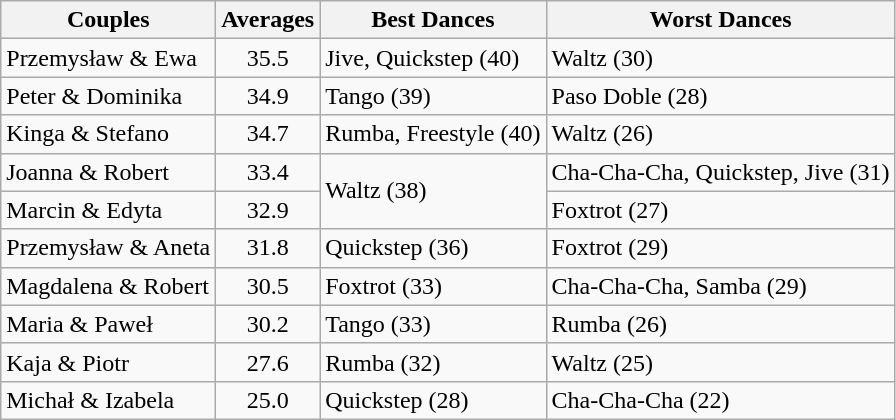<table class="wikitable">
<tr>
<th>Couples</th>
<th>Averages</th>
<th>Best Dances</th>
<th>Worst Dances</th>
</tr>
<tr>
<td>Przemysław & Ewa</td>
<td style="text-align:center;">35.5</td>
<td>Jive, Quickstep (40)</td>
<td>Waltz (30)</td>
</tr>
<tr>
<td>Peter & Dominika</td>
<td style="text-align:center;">34.9</td>
<td>Tango (39)</td>
<td>Paso Doble (28)</td>
</tr>
<tr>
<td>Kinga & Stefano</td>
<td style="text-align:center;">34.7</td>
<td>Rumba, Freestyle (40)</td>
<td>Waltz (26)</td>
</tr>
<tr>
<td>Joanna & Robert</td>
<td style="text-align:center;">33.4</td>
<td rowspan="2">Waltz (38)</td>
<td>Cha-Cha-Cha, Quickstep, Jive (31)</td>
</tr>
<tr>
<td>Marcin & Edyta</td>
<td style="text-align:center;">32.9</td>
<td>Foxtrot (27)</td>
</tr>
<tr>
<td>Przemysław & Aneta</td>
<td style="text-align:center;">31.8</td>
<td>Quickstep (36)</td>
<td>Foxtrot (29)</td>
</tr>
<tr>
<td>Magdalena & Robert</td>
<td style="text-align:center;">30.5</td>
<td>Foxtrot (33)</td>
<td>Cha-Cha-Cha, Samba (29)</td>
</tr>
<tr>
<td>Maria & Paweł</td>
<td style="text-align:center;">30.2</td>
<td>Tango (33)</td>
<td>Rumba (26)</td>
</tr>
<tr>
<td>Kaja & Piotr</td>
<td style="text-align:center;">27.6</td>
<td>Rumba (32)</td>
<td>Waltz (25)</td>
</tr>
<tr>
<td>Michał & Izabela</td>
<td style="text-align:center;">25.0</td>
<td>Quickstep (28)</td>
<td>Cha-Cha-Cha (22)</td>
</tr>
</table>
